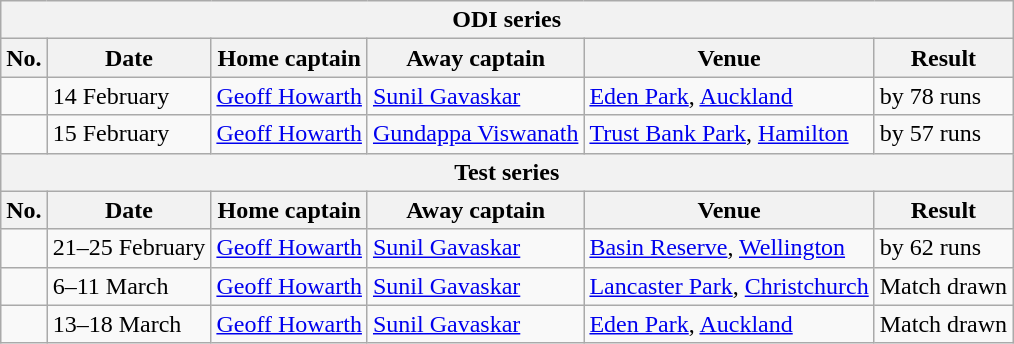<table class="wikitable">
<tr>
<th colspan="9">ODI series</th>
</tr>
<tr>
<th>No.</th>
<th>Date</th>
<th>Home captain</th>
<th>Away captain</th>
<th>Venue</th>
<th>Result</th>
</tr>
<tr>
<td></td>
<td>14 February</td>
<td><a href='#'>Geoff Howarth</a></td>
<td><a href='#'>Sunil Gavaskar</a></td>
<td><a href='#'>Eden Park</a>, <a href='#'>Auckland</a></td>
<td> by 78 runs</td>
</tr>
<tr>
<td></td>
<td>15 February</td>
<td><a href='#'>Geoff Howarth</a></td>
<td><a href='#'>Gundappa Viswanath</a></td>
<td><a href='#'>Trust Bank Park</a>, <a href='#'>Hamilton</a></td>
<td> by 57 runs</td>
</tr>
<tr>
<th colspan="9">Test series</th>
</tr>
<tr>
<th>No.</th>
<th>Date</th>
<th>Home captain</th>
<th>Away captain</th>
<th>Venue</th>
<th>Result</th>
</tr>
<tr>
<td></td>
<td>21–25 February</td>
<td><a href='#'>Geoff Howarth</a></td>
<td><a href='#'>Sunil Gavaskar</a></td>
<td><a href='#'>Basin Reserve</a>, <a href='#'>Wellington</a></td>
<td> by 62 runs</td>
</tr>
<tr>
<td></td>
<td>6–11 March</td>
<td><a href='#'>Geoff Howarth</a></td>
<td><a href='#'>Sunil Gavaskar</a></td>
<td><a href='#'>Lancaster Park</a>, <a href='#'>Christchurch</a></td>
<td>Match drawn</td>
</tr>
<tr>
<td></td>
<td>13–18 March</td>
<td><a href='#'>Geoff Howarth</a></td>
<td><a href='#'>Sunil Gavaskar</a></td>
<td><a href='#'>Eden Park</a>, <a href='#'>Auckland</a></td>
<td>Match drawn</td>
</tr>
</table>
